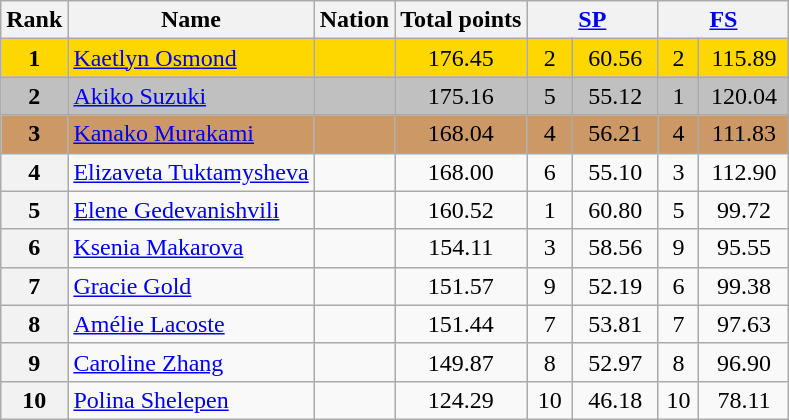<table class="wikitable sortable">
<tr>
<th>Rank</th>
<th>Name</th>
<th>Nation</th>
<th>Total points</th>
<th colspan="2" width="80px"><a href='#'>SP</a></th>
<th colspan="2" width="80px"><a href='#'>FS</a></th>
</tr>
<tr bgcolor="gold">
<td align="center"><strong>1</strong></td>
<td><a href='#'>Kaetlyn Osmond</a></td>
<td></td>
<td align="center">176.45</td>
<td align="center">2</td>
<td align="center">60.56</td>
<td align="center">2</td>
<td align="center">115.89</td>
</tr>
<tr bgcolor="silver">
<td align="center"><strong>2</strong></td>
<td><a href='#'>Akiko Suzuki</a></td>
<td></td>
<td align="center">175.16</td>
<td align="center">5</td>
<td align="center">55.12</td>
<td align="center">1</td>
<td align="center">120.04</td>
</tr>
<tr bgcolor="cc9966">
<td align="center"><strong>3</strong></td>
<td><a href='#'>Kanako Murakami</a></td>
<td></td>
<td align="center">168.04</td>
<td align="center">4</td>
<td align="center">56.21</td>
<td align="center">4</td>
<td align="center">111.83</td>
</tr>
<tr>
<th>4</th>
<td><a href='#'>Elizaveta Tuktamysheva</a></td>
<td></td>
<td align="center">168.00</td>
<td align="center">6</td>
<td align="center">55.10</td>
<td align="center">3</td>
<td align="center">112.90</td>
</tr>
<tr>
<th>5</th>
<td><a href='#'>Elene Gedevanishvili</a></td>
<td></td>
<td align="center">160.52</td>
<td align="center">1</td>
<td align="center">60.80</td>
<td align="center">5</td>
<td align="center">99.72</td>
</tr>
<tr>
<th>6</th>
<td><a href='#'>Ksenia Makarova</a></td>
<td></td>
<td align="center">154.11</td>
<td align="center">3</td>
<td align="center">58.56</td>
<td align="center">9</td>
<td align="center">95.55</td>
</tr>
<tr>
<th>7</th>
<td><a href='#'>Gracie Gold</a></td>
<td></td>
<td align="center">151.57</td>
<td align="center">9</td>
<td align="center">52.19</td>
<td align="center">6</td>
<td align="center">99.38</td>
</tr>
<tr>
<th>8</th>
<td><a href='#'>Amélie Lacoste</a></td>
<td></td>
<td align="center">151.44</td>
<td align="center">7</td>
<td align="center">53.81</td>
<td align="center">7</td>
<td align="center">97.63</td>
</tr>
<tr>
<th>9</th>
<td><a href='#'>Caroline Zhang</a></td>
<td></td>
<td align="center">149.87</td>
<td align="center">8</td>
<td align="center">52.97</td>
<td align="center">8</td>
<td align="center">96.90</td>
</tr>
<tr>
<th>10</th>
<td><a href='#'>Polina Shelepen</a></td>
<td></td>
<td align="center">124.29</td>
<td align="center">10</td>
<td align="center">46.18</td>
<td align="center">10</td>
<td align="center">78.11</td>
</tr>
</table>
